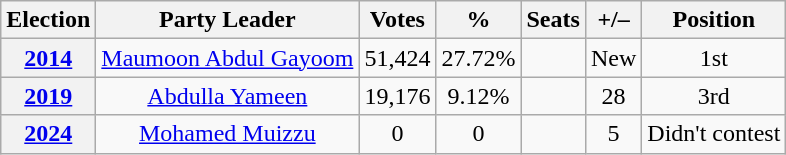<table class=wikitable style=text-align:center>
<tr>
<th><strong>Election</strong></th>
<th>Party Leader</th>
<th>Votes</th>
<th>%</th>
<th>Seats</th>
<th>+/–</th>
<th>Position</th>
</tr>
<tr>
<th><a href='#'>2014</a></th>
<td><a href='#'>Maumoon Abdul Gayoom</a></td>
<td>51,424</td>
<td>27.72%</td>
<td></td>
<td>New</td>
<td>1st</td>
</tr>
<tr>
<th><a href='#'>2019</a></th>
<td><a href='#'>Abdulla Yameen</a></td>
<td>19,176</td>
<td>9.12%</td>
<td></td>
<td> 28</td>
<td> 3rd</td>
</tr>
<tr>
<th><a href='#'>2024</a></th>
<td><a href='#'>Mohamed Muizzu</a></td>
<td>0</td>
<td>0</td>
<td></td>
<td> 5</td>
<td> Didn't contest</td>
</tr>
</table>
